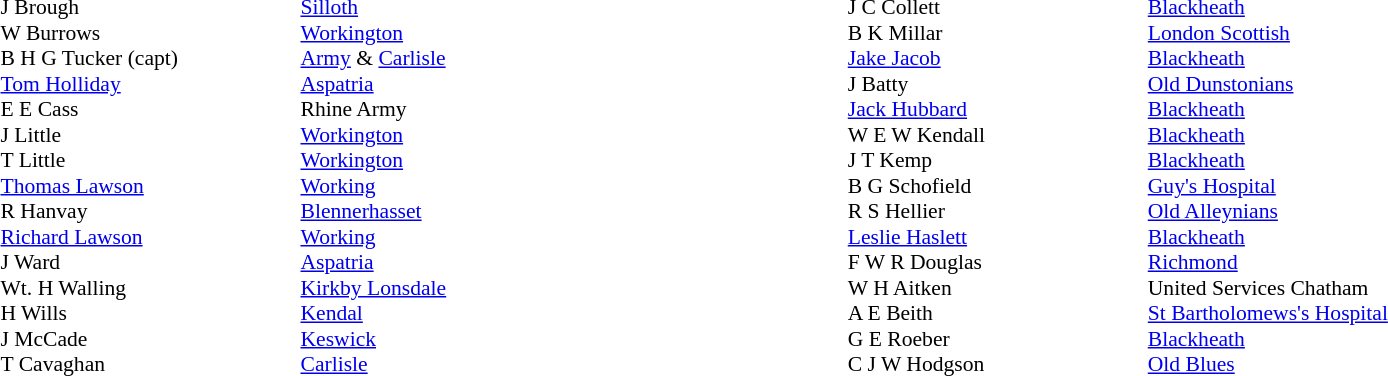<table width="80%">
<tr>
<td valign="top" width="50%"><br><table style="font-size: 90%" cellspacing="0" cellpadding="0">
<tr>
<th width="20"></th>
<th width="200"></th>
</tr>
<tr>
</tr>
<tr>
<td></td>
<td>J Brough</td>
<td><a href='#'>Silloth</a></td>
</tr>
<tr>
<td></td>
<td>W Burrows</td>
<td><a href='#'>Workington</a></td>
</tr>
<tr>
<td></td>
<td>B H G Tucker (capt)</td>
<td><a href='#'>Army</a> & <a href='#'>Carlisle</a></td>
</tr>
<tr>
<td></td>
<td><a href='#'>Tom Holliday</a></td>
<td><a href='#'>Aspatria</a></td>
</tr>
<tr>
<td></td>
<td>E E Cass</td>
<td>Rhine Army</td>
</tr>
<tr>
<td></td>
<td>J Little</td>
<td><a href='#'>Workington</a></td>
</tr>
<tr>
<td></td>
<td>T Little</td>
<td><a href='#'>Workington</a></td>
</tr>
<tr>
<td></td>
<td><a href='#'>Thomas Lawson</a></td>
<td><a href='#'>Working</a></td>
</tr>
<tr>
<td></td>
<td>R Hanvay</td>
<td><a href='#'>Blennerhasset</a></td>
</tr>
<tr>
<td></td>
<td><a href='#'>Richard Lawson</a></td>
<td><a href='#'>Working</a></td>
</tr>
<tr>
<td></td>
<td>J Ward</td>
<td><a href='#'>Aspatria</a></td>
</tr>
<tr>
<td></td>
<td>Wt. H Walling</td>
<td><a href='#'>Kirkby Lonsdale</a></td>
</tr>
<tr>
<td></td>
<td>H Wills</td>
<td><a href='#'>Kendal</a></td>
</tr>
<tr>
<td></td>
<td>J McCade</td>
<td><a href='#'>Keswick</a></td>
</tr>
<tr>
<td></td>
<td>T Cavaghan</td>
<td><a href='#'>Carlisle</a></td>
</tr>
<tr>
</tr>
</table>
</td>
<td valign="top" width="50%"><br><table style="font-size: 90%" cellspacing="0" cellpadding="0" align="center">
<tr>
<th width="20"></th>
<th width="200"></th>
</tr>
<tr>
<td></td>
<td>J C Collett</td>
<td><a href='#'>Blackheath</a></td>
</tr>
<tr>
<td></td>
<td>B K Millar</td>
<td><a href='#'>London Scottish</a></td>
</tr>
<tr>
<td></td>
<td><a href='#'>Jake Jacob</a></td>
<td><a href='#'>Blackheath</a></td>
</tr>
<tr>
<td></td>
<td>J Batty</td>
<td><a href='#'>Old Dunstonians</a></td>
</tr>
<tr>
<td></td>
<td><a href='#'>Jack Hubbard</a></td>
<td><a href='#'>Blackheath</a></td>
</tr>
<tr>
<td></td>
<td>W E W Kendall</td>
<td><a href='#'>Blackheath</a></td>
</tr>
<tr>
<td></td>
<td>J T Kemp</td>
<td><a href='#'>Blackheath</a></td>
</tr>
<tr>
<td></td>
<td>B G Schofield</td>
<td><a href='#'>Guy's Hospital</a></td>
</tr>
<tr>
<td></td>
<td>R S Hellier</td>
<td><a href='#'>Old Alleynians</a></td>
</tr>
<tr>
<td></td>
<td><a href='#'>Leslie Haslett</a></td>
<td><a href='#'>Blackheath</a></td>
</tr>
<tr>
<td></td>
<td>F W R Douglas</td>
<td><a href='#'>Richmond</a></td>
</tr>
<tr>
<td></td>
<td>W H Aitken</td>
<td>United Services Chatham</td>
</tr>
<tr>
<td></td>
<td>A E Beith</td>
<td><a href='#'>St Bartholomews's Hospital</a></td>
</tr>
<tr>
<td></td>
<td>G E Roeber</td>
<td><a href='#'>Blackheath</a></td>
</tr>
<tr>
<td></td>
<td>C J W Hodgson</td>
<td><a href='#'>Old Blues</a></td>
</tr>
<tr>
</tr>
</table>
</td>
</tr>
</table>
